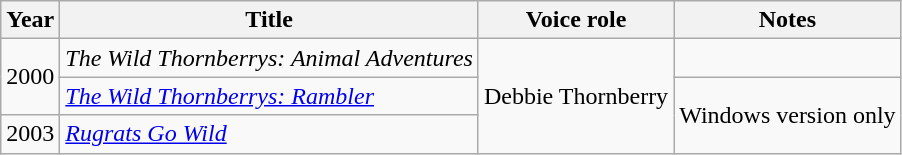<table class="wikitable sortable">
<tr>
<th>Year</th>
<th>Title</th>
<th>Voice role</th>
<th class="unsortable">Notes</th>
</tr>
<tr>
<td rowspan="2">2000</td>
<td><em>The Wild Thornberrys: Animal Adventures</em></td>
<td rowspan="3">Debbie Thornberry</td>
<td></td>
</tr>
<tr>
<td><em><a href='#'>The Wild Thornberrys: Rambler</a></em></td>
<td rowspan="2">Windows version only</td>
</tr>
<tr>
<td>2003</td>
<td><em><a href='#'>Rugrats Go Wild</a></em></td>
</tr>
</table>
